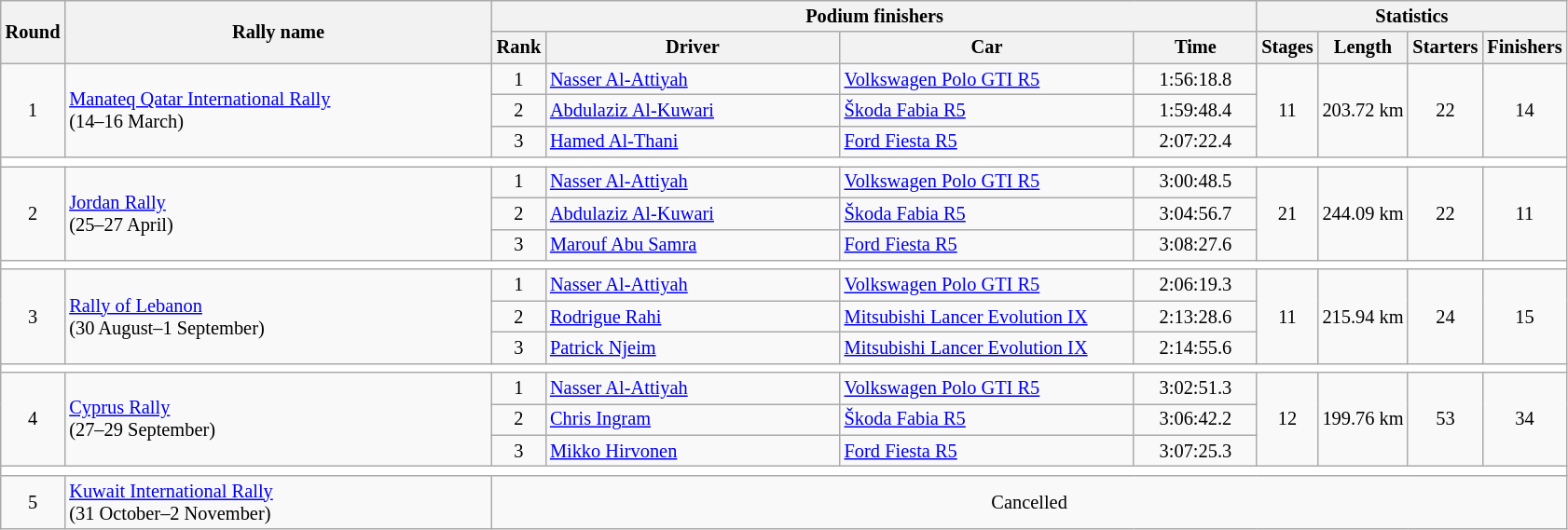<table class="wikitable" style="font-size:85%;">
<tr>
<th rowspan=2>Round</th>
<th style="width:22em" rowspan=2>Rally name</th>
<th colspan=4>Podium finishers</th>
<th colspan=4>Statistics</th>
</tr>
<tr>
<th>Rank</th>
<th style="width:15em">Driver</th>
<th style="width:15em">Car</th>
<th style="width:6em">Time</th>
<th>Stages</th>
<th>Length</th>
<th>Starters</th>
<th>Finishers</th>
</tr>
<tr>
<td rowspan=3 align=center>1</td>
<td rowspan=3> <a href='#'>Manateq Qatar International Rally</a><br>(14–16 March)</td>
<td align=center>1</td>
<td> <a href='#'>Nasser Al-Attiyah</a></td>
<td><a href='#'>Volkswagen Polo GTI R5</a></td>
<td align=center>1:56:18.8</td>
<td rowspan=3 align=center>11</td>
<td rowspan=3 align=center>203.72 km</td>
<td rowspan=3 align=center>22</td>
<td rowspan=3 align=center>14</td>
</tr>
<tr>
<td align=center>2</td>
<td> <a href='#'>Abdulaziz Al-Kuwari</a></td>
<td><a href='#'>Škoda Fabia R5</a></td>
<td align=center>1:59:48.4</td>
</tr>
<tr>
<td align=center>3</td>
<td> <a href='#'>Hamed Al-Thani</a></td>
<td><a href='#'>Ford Fiesta R5</a></td>
<td align=center>2:07:22.4</td>
</tr>
<tr style="background:white;">
<td colspan="12"></td>
</tr>
<tr>
<td rowspan=3 align=center>2</td>
<td rowspan=3> <a href='#'>Jordan Rally</a><br>(25–27 April)</td>
<td align=center>1</td>
<td> <a href='#'>Nasser Al-Attiyah</a></td>
<td><a href='#'>Volkswagen Polo GTI R5</a></td>
<td align=center>3:00:48.5</td>
<td rowspan=3 align=center>21</td>
<td rowspan=3 align=center>244.09 km</td>
<td rowspan=3 align=center>22</td>
<td rowspan=3 align=center>11</td>
</tr>
<tr>
<td align=center>2</td>
<td> <a href='#'>Abdulaziz Al-Kuwari</a></td>
<td><a href='#'>Škoda Fabia R5</a></td>
<td align=center>3:04:56.7</td>
</tr>
<tr>
<td align=center>3</td>
<td> <a href='#'>Marouf Abu Samra</a></td>
<td><a href='#'>Ford Fiesta R5</a></td>
<td align=center>3:08:27.6</td>
</tr>
<tr style="background:white;">
<td colspan="12"></td>
</tr>
<tr>
<td rowspan=3 align=center>3</td>
<td rowspan=3> <a href='#'>Rally of Lebanon</a><br>(30 August–1 September)</td>
<td align=center>1</td>
<td> <a href='#'>Nasser Al-Attiyah</a></td>
<td><a href='#'>Volkswagen Polo GTI R5</a></td>
<td align=center>2:06:19.3</td>
<td rowspan=3 align=center>11</td>
<td rowspan=3 align=center>215.94 km</td>
<td rowspan=3 align=center>24</td>
<td rowspan=3 align=center>15</td>
</tr>
<tr>
<td align=center>2</td>
<td> <a href='#'>Rodrigue Rahi</a></td>
<td><a href='#'>Mitsubishi Lancer Evolution IX</a></td>
<td align=center>2:13:28.6</td>
</tr>
<tr>
<td align=center>3</td>
<td> <a href='#'>Patrick Njeim</a></td>
<td><a href='#'>Mitsubishi Lancer Evolution IX</a></td>
<td align=center>2:14:55.6</td>
</tr>
<tr style="background:white;">
<td colspan="12"></td>
</tr>
<tr>
<td rowspan=3 align=center>4</td>
<td rowspan=3> <a href='#'>Cyprus Rally</a><br>(27–29 September)</td>
<td align=center>1</td>
<td> <a href='#'>Nasser Al-Attiyah</a></td>
<td><a href='#'>Volkswagen Polo GTI R5</a></td>
<td align=center>3:02:51.3</td>
<td rowspan=3 align=center>12</td>
<td rowspan=3 align=center>199.76 km</td>
<td rowspan=3 align=center>53</td>
<td rowspan=3 align=center>34</td>
</tr>
<tr>
<td align=center>2</td>
<td> <a href='#'>Chris Ingram</a></td>
<td><a href='#'>Škoda Fabia R5</a></td>
<td align=center>3:06:42.2</td>
</tr>
<tr>
<td align=center>3</td>
<td> <a href='#'>Mikko Hirvonen</a></td>
<td><a href='#'>Ford Fiesta R5</a></td>
<td align=center>3:07:25.3</td>
</tr>
<tr style="background:white;">
<td colspan="12"></td>
</tr>
<tr>
<td align=center>5</td>
<td> <a href='#'>Kuwait International Rally</a><br>(31 October–2 November)</td>
<td colspan=8 align=center>Cancelled</td>
</tr>
</table>
